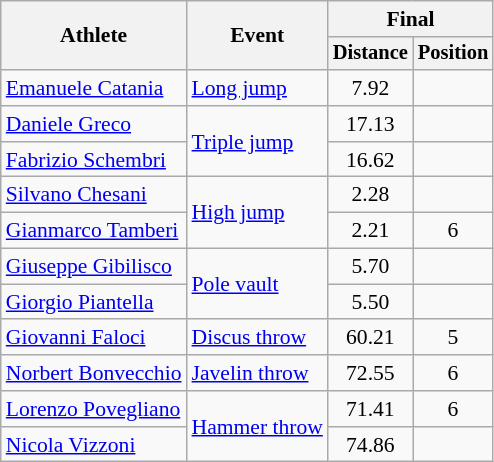<table class=wikitable style="font-size:90%">
<tr>
<th rowspan="2">Athlete</th>
<th rowspan="2">Event</th>
<th colspan="2">Final</th>
</tr>
<tr style="font-size:95%">
<th>Distance</th>
<th>Position</th>
</tr>
<tr align=center>
<td align=left><a href='#'>Emanuele Catania</a></td>
<td align=left><a href='#'>Long jump</a></td>
<td>7.92</td>
<td></td>
</tr>
<tr align=center>
<td align=left><a href='#'>Daniele Greco</a></td>
<td align=left rowspan=2><a href='#'>Triple jump</a></td>
<td>17.13</td>
<td></td>
</tr>
<tr align=center>
<td align=left><a href='#'>Fabrizio Schembri</a></td>
<td>16.62</td>
<td></td>
</tr>
<tr align=center>
<td align=left><a href='#'>Silvano Chesani</a></td>
<td align=left rowspan=2><a href='#'>High jump</a></td>
<td>2.28</td>
<td></td>
</tr>
<tr align=center>
<td align=left><a href='#'>Gianmarco Tamberi</a></td>
<td>2.21</td>
<td>6</td>
</tr>
<tr align=center>
<td align=left><a href='#'>Giuseppe Gibilisco</a></td>
<td align=left rowspan=2><a href='#'>Pole vault</a></td>
<td>5.70</td>
<td></td>
</tr>
<tr align=center>
<td align=left><a href='#'>Giorgio Piantella</a></td>
<td>5.50</td>
<td></td>
</tr>
<tr align=center>
<td align=left><a href='#'>Giovanni Faloci</a></td>
<td align=left><a href='#'>Discus throw</a></td>
<td>60.21</td>
<td>5</td>
</tr>
<tr align=center>
<td align=left><a href='#'>Norbert Bonvecchio</a></td>
<td align=left><a href='#'>Javelin throw</a></td>
<td>72.55</td>
<td>6</td>
</tr>
<tr align=center>
<td align=left><a href='#'>Lorenzo Povegliano</a></td>
<td align=left rowspan=2><a href='#'>Hammer throw</a></td>
<td>71.41</td>
<td>6</td>
</tr>
<tr align=center>
<td align=left><a href='#'>Nicola Vizzoni</a></td>
<td>74.86</td>
<td></td>
</tr>
</table>
